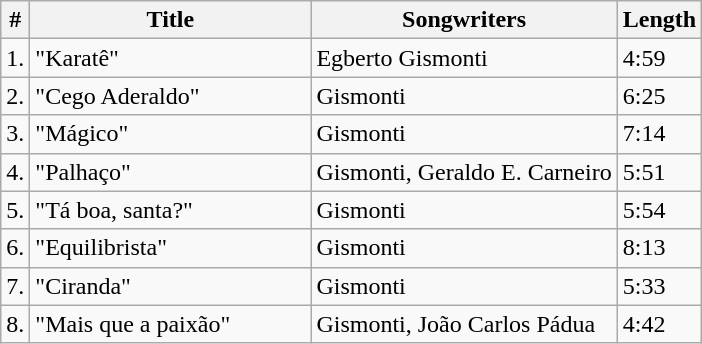<table class="wikitable">
<tr>
<th>#</th>
<th width="180">Title</th>
<th>Songwriters</th>
<th>Length</th>
</tr>
<tr>
<td>1.</td>
<td>"Karatê"</td>
<td>Egberto Gismonti</td>
<td>4:59</td>
</tr>
<tr>
<td>2.</td>
<td>"Cego Aderaldo"</td>
<td>Gismonti</td>
<td>6:25</td>
</tr>
<tr>
<td>3.</td>
<td>"Mágico"</td>
<td>Gismonti</td>
<td>7:14</td>
</tr>
<tr>
<td>4.</td>
<td>"Palhaço"</td>
<td>Gismonti, Geraldo E. Carneiro</td>
<td>5:51</td>
</tr>
<tr>
<td>5.</td>
<td>"Tá boa, santa?"</td>
<td>Gismonti</td>
<td>5:54</td>
</tr>
<tr>
<td>6.</td>
<td>"Equilibrista"</td>
<td>Gismonti</td>
<td>8:13</td>
</tr>
<tr>
<td>7.</td>
<td>"Ciranda"</td>
<td>Gismonti</td>
<td>5:33</td>
</tr>
<tr>
<td>8.</td>
<td>"Mais que a paixão"</td>
<td>Gismonti, João Carlos Pádua</td>
<td>4:42</td>
</tr>
</table>
